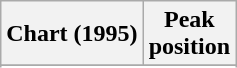<table class="wikitable sortable plainrowheaders" style="text-align:center">
<tr>
<th scope="col">Chart (1995)</th>
<th scope="col">Peak<br> position</th>
</tr>
<tr>
</tr>
<tr>
</tr>
</table>
